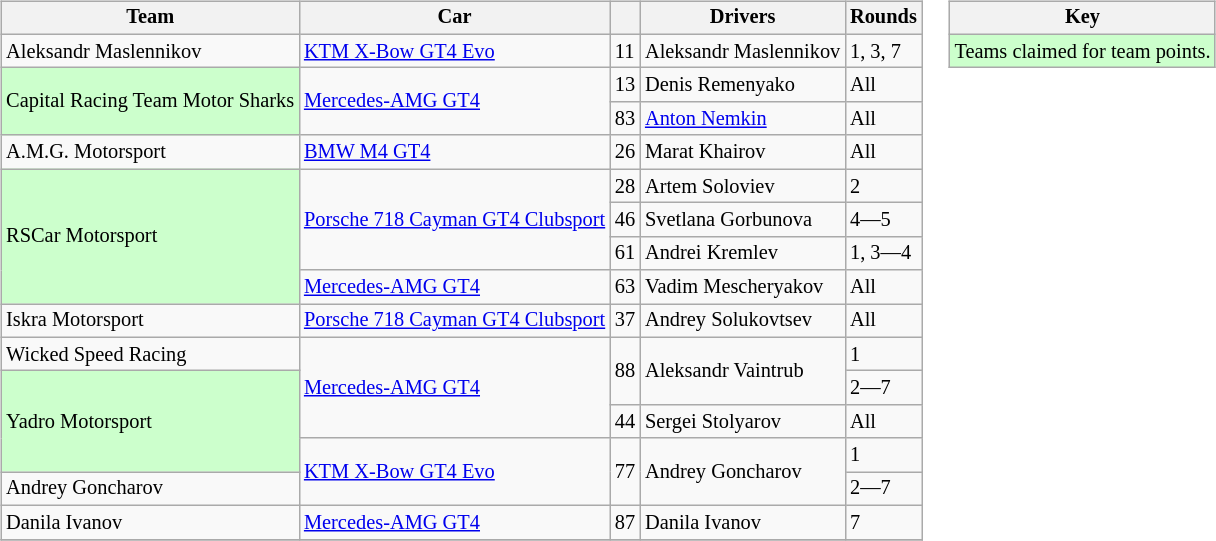<table>
<tr>
<td><br><table class="wikitable" style="font-size: 85%">
<tr>
<th>Team</th>
<th>Car</th>
<th></th>
<th>Drivers</th>
<th>Rounds</th>
</tr>
<tr>
<td>Aleksandr Maslennikov</td>
<td><a href='#'>KTM X-Bow GT4 Evo</a></td>
<td>11</td>
<td>Aleksandr Maslennikov</td>
<td>1, 3, 7</td>
</tr>
<tr>
<td rowspan=2 style="background:#ccffcc;">Capital Racing Team Motor Sharks</td>
<td rowspan=2><a href='#'>Mercedes-AMG GT4</a></td>
<td>13</td>
<td>Denis Remenyako</td>
<td>All</td>
</tr>
<tr>
<td>83</td>
<td><a href='#'>Anton Nemkin</a></td>
<td>All</td>
</tr>
<tr>
<td>A.M.G. Motorsport</td>
<td><a href='#'>BMW M4 GT4</a></td>
<td>26</td>
<td>Marat Khairov</td>
<td>All</td>
</tr>
<tr>
<td rowspan=4 style="background:#ccffcc;">RSCar Motorsport</td>
<td rowspan=3><a href='#'>Porsche 718 Cayman GT4 Clubsport</a></td>
<td>28</td>
<td>Artem Soloviev</td>
<td>2</td>
</tr>
<tr>
<td>46</td>
<td>Svetlana Gorbunova</td>
<td>4—5</td>
</tr>
<tr>
<td>61</td>
<td>Andrei Kremlev</td>
<td>1, 3—4</td>
</tr>
<tr>
<td><a href='#'>Mercedes-AMG GT4</a></td>
<td>63</td>
<td>Vadim Mescheryakov</td>
<td>All</td>
</tr>
<tr>
<td>Iskra Motorsport</td>
<td><a href='#'>Porsche 718 Cayman GT4 Clubsport</a></td>
<td>37</td>
<td>Andrey Solukovtsev</td>
<td>All</td>
</tr>
<tr>
<td>Wicked Speed Racing</td>
<td rowspan=3><a href='#'>Mercedes-AMG GT4</a></td>
<td rowspan=2>88</td>
<td rowspan=2>Aleksandr Vaintrub</td>
<td>1</td>
</tr>
<tr>
<td rowspan=3 style="background:#ccffcc;">Yadro Motorsport</td>
<td>2—7</td>
</tr>
<tr>
<td>44</td>
<td>Sergei Stolyarov</td>
<td>All</td>
</tr>
<tr>
<td rowspan=2><a href='#'>KTM X-Bow GT4 Evo</a></td>
<td rowspan=2>77</td>
<td rowspan=2>Andrey Goncharov</td>
<td>1</td>
</tr>
<tr>
<td>Andrey Goncharov</td>
<td>2—7</td>
</tr>
<tr>
<td>Danila Ivanov</td>
<td><a href='#'>Mercedes-AMG GT4</a></td>
<td>87</td>
<td>Danila Ivanov</td>
<td>7</td>
</tr>
<tr>
</tr>
</table>
</td>
<td valign="top"><br><table class="wikitable" style="font-size: 85%">
<tr>
<th colspan=2>Key</th>
</tr>
<tr>
<td colspan=2 style="background:#ccffcc;">Teams claimed for team points.</td>
</tr>
</table>
</td>
</tr>
</table>
